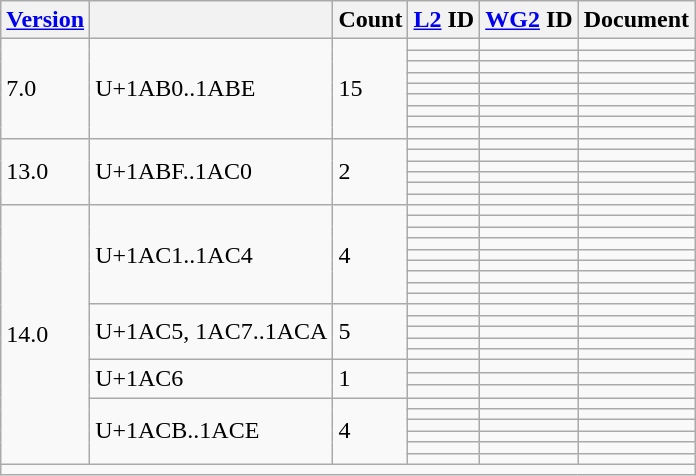<table class="wikitable collapsible sticky-header">
<tr>
<th><a href='#'>Version</a></th>
<th></th>
<th>Count</th>
<th><a href='#'>L2</a> ID</th>
<th><a href='#'>WG2</a> ID</th>
<th>Document</th>
</tr>
<tr>
<td rowspan="9">7.0</td>
<td rowspan="9">U+1AB0..1ABE</td>
<td rowspan="9">15</td>
<td></td>
<td></td>
<td></td>
</tr>
<tr>
<td></td>
<td></td>
<td></td>
</tr>
<tr>
<td></td>
<td></td>
<td></td>
</tr>
<tr>
<td></td>
<td></td>
<td></td>
</tr>
<tr>
<td></td>
<td></td>
<td></td>
</tr>
<tr>
<td></td>
<td></td>
<td></td>
</tr>
<tr>
<td></td>
<td></td>
<td></td>
</tr>
<tr>
<td></td>
<td></td>
<td></td>
</tr>
<tr>
<td></td>
<td></td>
<td></td>
</tr>
<tr>
<td rowspan="6">13.0</td>
<td rowspan="6">U+1ABF..1AC0</td>
<td rowspan="6">2</td>
<td></td>
<td></td>
<td></td>
</tr>
<tr>
<td></td>
<td></td>
<td></td>
</tr>
<tr>
<td></td>
<td></td>
<td></td>
</tr>
<tr>
<td></td>
<td></td>
<td></td>
</tr>
<tr>
<td></td>
<td></td>
<td></td>
</tr>
<tr>
<td></td>
<td></td>
<td></td>
</tr>
<tr>
<td rowspan="23">14.0</td>
<td rowspan="9">U+1AC1..1AC4</td>
<td rowspan="9">4</td>
<td></td>
<td></td>
<td></td>
</tr>
<tr>
<td></td>
<td></td>
<td></td>
</tr>
<tr>
<td></td>
<td></td>
<td></td>
</tr>
<tr>
<td></td>
<td></td>
<td></td>
</tr>
<tr>
<td></td>
<td></td>
<td></td>
</tr>
<tr>
<td></td>
<td></td>
<td></td>
</tr>
<tr>
<td></td>
<td></td>
<td></td>
</tr>
<tr>
<td></td>
<td></td>
<td></td>
</tr>
<tr>
<td></td>
<td></td>
<td></td>
</tr>
<tr>
<td rowspan="5">U+1AC5, 1AC7..1ACA</td>
<td rowspan="5">5</td>
<td></td>
<td></td>
<td></td>
</tr>
<tr>
<td></td>
<td></td>
<td></td>
</tr>
<tr>
<td></td>
<td></td>
<td></td>
</tr>
<tr>
<td></td>
<td></td>
<td></td>
</tr>
<tr>
<td></td>
<td></td>
<td></td>
</tr>
<tr>
<td rowspan="3">U+1AC6</td>
<td rowspan="3">1</td>
<td></td>
<td></td>
<td></td>
</tr>
<tr>
<td></td>
<td></td>
<td></td>
</tr>
<tr>
<td></td>
<td></td>
<td></td>
</tr>
<tr>
<td rowspan="6">U+1ACB..1ACE</td>
<td rowspan="6">4</td>
<td></td>
<td></td>
<td></td>
</tr>
<tr>
<td></td>
<td></td>
<td></td>
</tr>
<tr>
<td></td>
<td></td>
<td></td>
</tr>
<tr>
<td></td>
<td></td>
<td></td>
</tr>
<tr>
<td></td>
<td></td>
<td></td>
</tr>
<tr>
<td></td>
<td></td>
<td></td>
</tr>
<tr class="sortbottom">
<td colspan="6"></td>
</tr>
</table>
